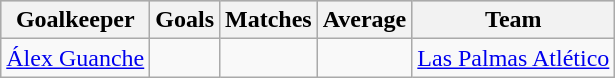<table class="wikitable sortable" class="wikitable">
<tr style="background:#ccc; text-align:center;">
<th>Goalkeeper</th>
<th>Goals</th>
<th>Matches</th>
<th>Average</th>
<th>Team</th>
</tr>
<tr>
<td> <a href='#'>Álex Guanche</a></td>
<td></td>
<td></td>
<td></td>
<td><a href='#'>Las Palmas Atlético</a></td>
</tr>
</table>
